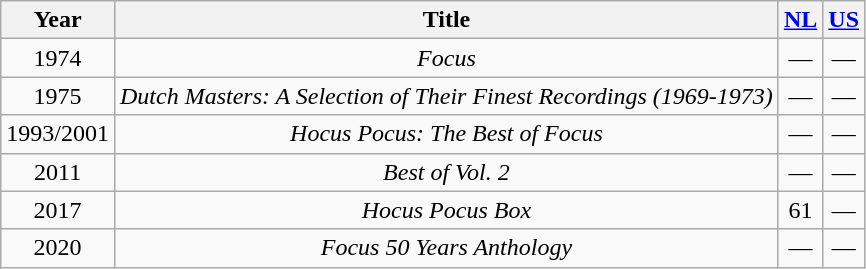<table class="wikitable">
<tr>
<th>Year</th>
<th>Title</th>
<th><a href='#'>NL</a></th>
<th><a href='#'>US</a></th>
</tr>
<tr>
<td style="text-align:center;">1974</td>
<td style="text-align:center;"><em>Focus</em></td>
<td style="text-align:center;">—</td>
<td style="text-align:center;">—</td>
</tr>
<tr>
<td style="text-align:center;">1975</td>
<td style="text-align:center;"><em>Dutch Masters: A Selection of Their Finest Recordings (1969-1973)</em></td>
<td style="text-align:center;">—</td>
<td style="text-align:center;">—</td>
</tr>
<tr>
<td style="text-align:center;">1993/2001</td>
<td style="text-align:center;"><em>Hocus Pocus: The Best of Focus</em></td>
<td style="text-align:center;">—</td>
<td style="text-align:center;">—</td>
</tr>
<tr>
<td style="text-align:center;">2011</td>
<td style="text-align:center;"><em>Best of Vol. 2</em></td>
<td style="text-align:center;">—</td>
<td style="text-align:center;">—</td>
</tr>
<tr>
<td style="text-align:center;">2017</td>
<td style="text-align:center;"><em>Hocus Pocus Box</em></td>
<td style="text-align:center;">61</td>
<td style="text-align:center;">—</td>
</tr>
<tr>
<td style="text-align:center;">2020</td>
<td style="text-align:center;"><em>Focus 50 Years Anthology</em></td>
<td style="text-align:center;">—</td>
<td style="text-align:center;">—</td>
</tr>
</table>
